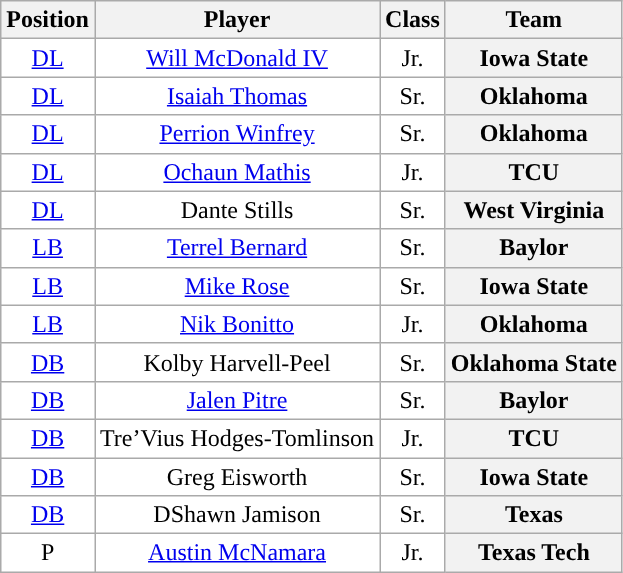<table class="wikitable sortable" border="1">
<tr>
<th>Position</th>
<th>Player</th>
<th>Class</th>
<th>Team</th>
</tr>
<tr>
<td style="text-align:center; background:white"><a href='#'>DL</a></td>
<td style="text-align:center; background:white"><a href='#'>Will McDonald IV</a></td>
<td style="text-align:center; background:white">Jr.</td>
<th>Iowa State</th>
</tr>
<tr>
<td style="text-align:center; background:white"><a href='#'>DL</a></td>
<td style="text-align:center; background:white"><a href='#'>Isaiah Thomas</a></td>
<td style="text-align:center; background:white">Sr.</td>
<th>Oklahoma</th>
</tr>
<tr>
<td style="text-align:center; background:white"><a href='#'>DL</a></td>
<td style="text-align:center; background:white"><a href='#'>Perrion Winfrey</a></td>
<td style="text-align:center; background:white">Sr.</td>
<th>Oklahoma</th>
</tr>
<tr>
<td style="text-align:center; background:white"><a href='#'>DL</a></td>
<td style="text-align:center; background:white"><a href='#'>Ochaun Mathis</a></td>
<td style="text-align:center; background:white">Jr.</td>
<th>TCU</th>
</tr>
<tr>
<td style="text-align:center; background:white"><a href='#'>DL</a></td>
<td style="text-align:center; background:white">Dante Stills</td>
<td style="text-align:center; background:white">Sr.</td>
<th>West Virginia</th>
</tr>
<tr>
<td style="text-align:center; background:white"><a href='#'>LB</a></td>
<td style="text-align:center; background:white"><a href='#'>Terrel Bernard</a></td>
<td style="text-align:center; background:white">Sr.</td>
<th>Baylor</th>
</tr>
<tr>
<td style="text-align:center; background:white"><a href='#'>LB</a></td>
<td style="text-align:center; background:white"><a href='#'>Mike Rose</a></td>
<td style="text-align:center; background:white">Sr.</td>
<th>Iowa State</th>
</tr>
<tr>
<td style="text-align:center; background:white"><a href='#'>LB</a></td>
<td style="text-align:center; background:white"><a href='#'>Nik Bonitto</a></td>
<td style="text-align:center; background:white">Jr.</td>
<th>Oklahoma</th>
</tr>
<tr>
<td style="text-align:center; background:white"><a href='#'>DB</a></td>
<td style="text-align:center; background:white">Kolby Harvell-Peel</td>
<td style="text-align:center; background:white">Sr.</td>
<th>Oklahoma State</th>
</tr>
<tr>
<td style="text-align:center; background:white"><a href='#'>DB</a></td>
<td style="text-align:center; background:white"><a href='#'>Jalen Pitre</a></td>
<td style="text-align:center; background:white">Sr.</td>
<th>Baylor</th>
</tr>
<tr>
<td style="text-align:center; background:white"><a href='#'>DB</a></td>
<td style="text-align:center; background:white">Tre’Vius Hodges-Tomlinson</td>
<td style="text-align:center; background:white">Jr.</td>
<th>TCU</th>
</tr>
<tr>
<td style="text-align:center; background:white"><a href='#'>DB</a></td>
<td style="text-align:center; background:white">Greg Eisworth</td>
<td style="text-align:center; background:white">Sr.</td>
<th>Iowa State</th>
</tr>
<tr>
<td style="text-align:center; background:white"><a href='#'>DB</a></td>
<td style="text-align:center; background:white">DShawn Jamison</td>
<td style="text-align:center; background:white">Sr.</td>
<th>Texas</th>
</tr>
<tr>
<td style="text-align:center; background:white">P</td>
<td style="text-align:center; background:white"><a href='#'>Austin McNamara</a></td>
<td style="text-align:center; background:white">Jr.</td>
<th>Texas Tech</th>
</tr>
</table>
